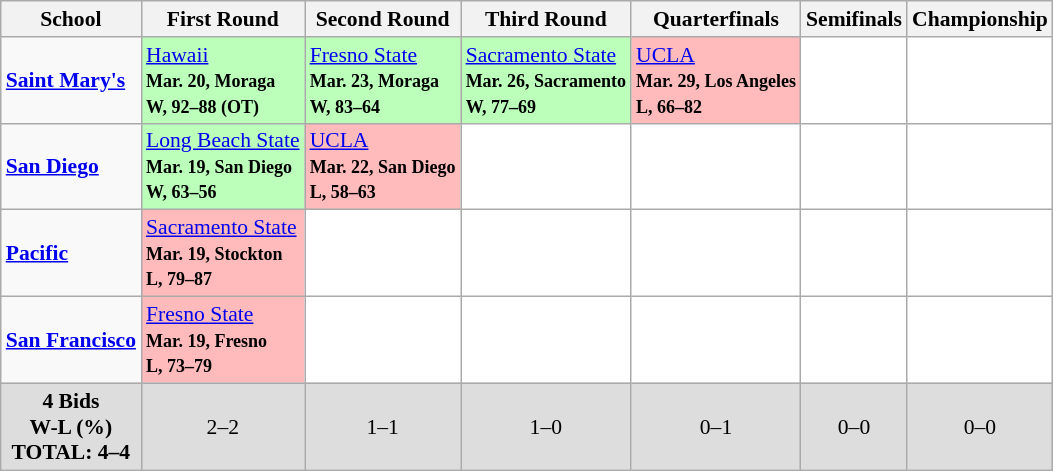<table class="sortable wikitable" style="white-space:nowrap; font-size:90%;">
<tr>
<th>School</th>
<th>First Round</th>
<th>Second Round</th>
<th>Third Round</th>
<th>Quarterfinals</th>
<th>Semifinals</th>
<th>Championship</th>
</tr>
<tr>
<td><strong><a href='#'>Saint Mary's</a></strong></td>
<td style="background:#bfb;"><a href='#'>Hawaii</a> <br> <strong><small>Mar. 20, Moraga</small></strong> <br> <strong><small>W, 92–88 (OT)</small></strong></td>
<td style="background:#bfb;"><a href='#'>Fresno State</a> <br> <strong><small>Mar. 23, Moraga</small></strong> <br> <strong><small>W, 83–64</small></strong></td>
<td style="background:#bfb;"><a href='#'>Sacramento State</a> <br> <strong><small>Mar. 26, Sacramento</small></strong> <br> <strong><small>W, 77–69</small></strong></td>
<td style="background:#fbb;"><a href='#'>UCLA</a> <br> <strong><small>Mar. 29, Los Angeles</small></strong> <br> <strong><small>L, 66–82</small></strong></td>
<td style="background:#fff;"></td>
<td style="background:#fff;"></td>
</tr>
<tr>
<td><strong><a href='#'>San Diego</a></strong></td>
<td style="background:#bfb;"><a href='#'>Long Beach State</a> <br> <strong><small>Mar. 19, San Diego</small></strong> <br> <strong><small>W, 63–56</small></strong></td>
<td style="background:#fbb;"><a href='#'>UCLA</a> <br> <strong><small>Mar. 22, San Diego</small></strong> <br> <strong><small>L, 58–63</small></strong></td>
<td style="background:#fff;"></td>
<td style="background:#fff;"></td>
<td style="background:#fff;"></td>
<td style="background:#fff;"></td>
</tr>
<tr>
<td><strong><a href='#'>Pacific</a></strong></td>
<td style="background:#fbb;"><a href='#'>Sacramento State</a> <br> <strong><small>Mar. 19, Stockton</small></strong> <br> <strong><small>L, 79–87</small></strong></td>
<td style="background:#fff;"></td>
<td style="background:#fff;"></td>
<td style="background:#fff;"></td>
<td style="background:#fff;"></td>
<td style="background:#fff;"></td>
</tr>
<tr>
<td><strong><a href='#'>San Francisco</a></strong></td>
<td style="background:#fbb;"><a href='#'>Fresno State</a> <br> <strong><small>Mar. 19, Fresno</small></strong> <br> <strong><small>L, 73–79</small></strong></td>
<td style="background:#fff;"></td>
<td style="background:#fff;"></td>
<td style="background:#fff;"></td>
<td style="background:#fff;"></td>
<td style="background:#fff;"></td>
</tr>
<tr class="sortbottom"  style="text-align:center; background:#ddd;">
<td><strong>4 Bids<br>W-L (%)<br>TOTAL: 4–4 </strong></td>
<td>2–2 </td>
<td>1–1 </td>
<td>1–0 </td>
<td>0–1 </td>
<td>0–0 </td>
<td>0–0 </td>
</tr>
</table>
